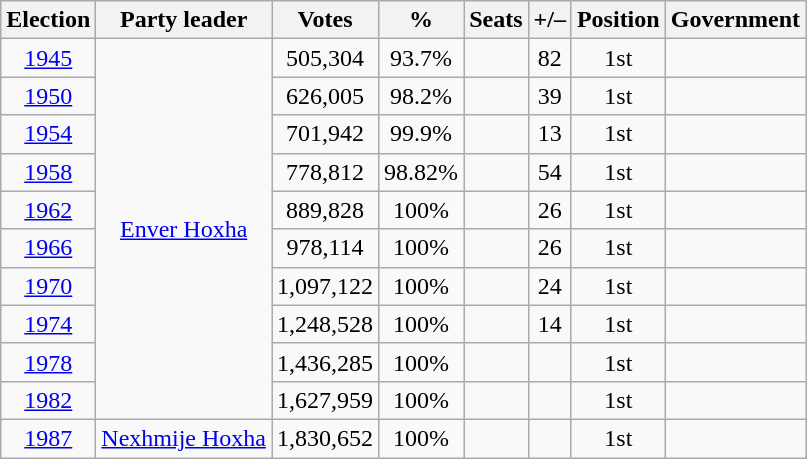<table class=wikitable style=text-align:center>
<tr>
<th>Election</th>
<th>Party leader</th>
<th>Votes</th>
<th>%</th>
<th>Seats</th>
<th>+/–</th>
<th>Position</th>
<th>Government</th>
</tr>
<tr>
<td><a href='#'>1945</a></td>
<td rowspan=10><a href='#'>Enver Hoxha</a></td>
<td>505,304</td>
<td>93.7%</td>
<td></td>
<td> 82</td>
<td> 1st</td>
<td></td>
</tr>
<tr>
<td><a href='#'>1950</a></td>
<td>626,005</td>
<td>98.2%</td>
<td></td>
<td> 39</td>
<td> 1st</td>
<td></td>
</tr>
<tr>
<td><a href='#'>1954</a></td>
<td>701,942</td>
<td>99.9%</td>
<td></td>
<td> 13</td>
<td> 1st</td>
<td></td>
</tr>
<tr>
<td><a href='#'>1958</a></td>
<td>778,812</td>
<td>98.82%</td>
<td></td>
<td> 54</td>
<td> 1st</td>
<td></td>
</tr>
<tr>
<td><a href='#'>1962</a></td>
<td>889,828</td>
<td>100%</td>
<td></td>
<td> 26</td>
<td> 1st</td>
<td></td>
</tr>
<tr>
<td><a href='#'>1966</a></td>
<td>978,114</td>
<td>100%</td>
<td></td>
<td> 26</td>
<td> 1st</td>
<td></td>
</tr>
<tr>
<td><a href='#'>1970</a></td>
<td>1,097,122</td>
<td>100%</td>
<td></td>
<td> 24</td>
<td> 1st</td>
<td></td>
</tr>
<tr>
<td><a href='#'>1974</a></td>
<td>1,248,528</td>
<td>100%</td>
<td></td>
<td> 14</td>
<td> 1st</td>
<td></td>
</tr>
<tr>
<td><a href='#'>1978</a></td>
<td>1,436,285</td>
<td>100%</td>
<td></td>
<td></td>
<td> 1st</td>
<td></td>
</tr>
<tr>
<td><a href='#'>1982</a></td>
<td>1,627,959</td>
<td>100%</td>
<td></td>
<td></td>
<td> 1st</td>
<td></td>
</tr>
<tr>
<td><a href='#'>1987</a></td>
<td><a href='#'>Nexhmije Hoxha</a></td>
<td>1,830,652</td>
<td>100%</td>
<td></td>
<td></td>
<td> 1st</td>
<td></td>
</tr>
</table>
